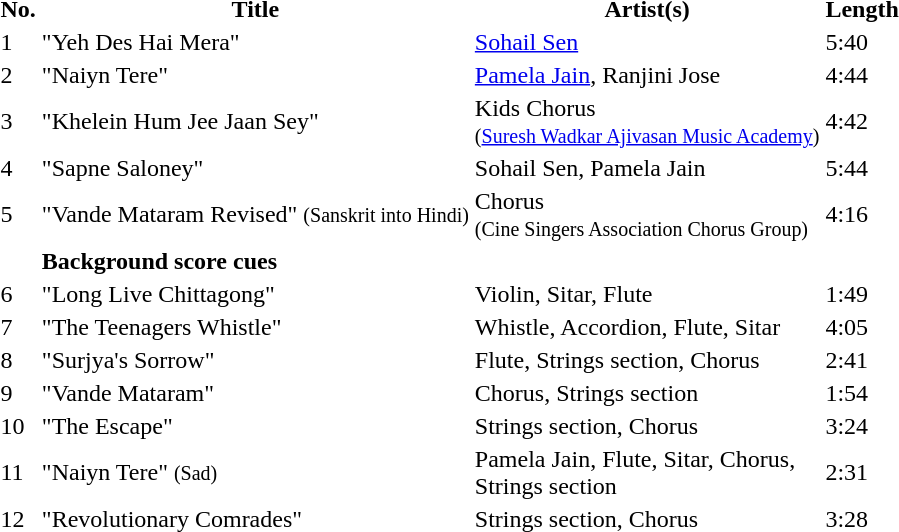<table class="tracklist">
<tr>
<th>No.</th>
<th>Title</th>
<th>Artist(s)</th>
<th>Length</th>
</tr>
<tr>
<td>1</td>
<td>"Yeh Des Hai Mera"</td>
<td><a href='#'>Sohail Sen</a></td>
<td>5:40</td>
</tr>
<tr>
<td>2</td>
<td>"Naiyn Tere"</td>
<td><a href='#'>Pamela Jain</a>, Ranjini Jose</td>
<td>4:44</td>
</tr>
<tr>
<td>3</td>
<td>"Khelein Hum Jee Jaan Sey"</td>
<td>Kids Chorus<br><small>(<a href='#'>Suresh Wadkar Ajivasan Music Academy</a>)</small></td>
<td>4:42</td>
</tr>
<tr>
<td>4</td>
<td>"Sapne Saloney"</td>
<td>Sohail Sen, Pamela Jain</td>
<td>5:44</td>
</tr>
<tr>
<td>5</td>
<td>"Vande Mataram Revised" <small>(Sanskrit into Hindi)</small></td>
<td>Chorus<br><small>(Cine Singers Association Chorus Group)</small></td>
<td>4:16</td>
</tr>
<tr>
<td></td>
<td><strong>Background score cues</strong></td>
<td></td>
<td></td>
</tr>
<tr>
<td>6</td>
<td>"Long Live Chittagong"</td>
<td>Violin, Sitar, Flute</td>
<td>1:49</td>
</tr>
<tr>
<td>7</td>
<td>"The Teenagers Whistle"</td>
<td>Whistle, Accordion, Flute, Sitar</td>
<td>4:05</td>
</tr>
<tr>
<td>8</td>
<td>"Surjya's Sorrow"</td>
<td>Flute, Strings section, Chorus</td>
<td>2:41</td>
</tr>
<tr>
<td>9</td>
<td>"Vande Mataram"</td>
<td>Chorus, Strings section</td>
<td>1:54</td>
</tr>
<tr>
<td>10</td>
<td>"The Escape"</td>
<td>Strings section, Chorus</td>
<td>3:24</td>
</tr>
<tr>
<td>11</td>
<td>"Naiyn Tere" <small>(Sad)</small></td>
<td>Pamela Jain, Flute, Sitar, Chorus,<br>Strings section</td>
<td>2:31</td>
</tr>
<tr>
<td>12</td>
<td>"Revolutionary Comrades"</td>
<td>Strings section, Chorus</td>
<td>3:28</td>
</tr>
</table>
